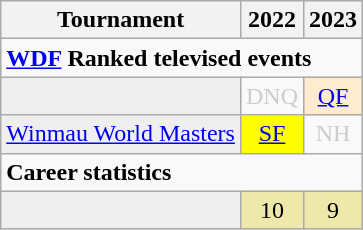<table class="wikitable">
<tr>
<th>Tournament</th>
<th>2022</th>
<th>2023</th>
</tr>
<tr>
<td colspan="31" align="left"><strong><a href='#'>WDF</a> Ranked televised events</strong></td>
</tr>
<tr>
<td style="background:#efefef;"></td>
<td style="text-align:center; color:#ccc;">DNQ</td>
<td style="text-align:center; background:#ffebcd;"><a href='#'>QF</a></td>
</tr>
<tr>
<td style="background:#efefef;"><a href='#'>Winmau World Masters</a></td>
<td style="text-align:center; background:yellow;"><a href='#'>SF</a></td>
<td style="text-align:center; color:#ccc;">NH</td>
</tr>
<tr>
<td colspan="7" align="left"><strong>Career statistics</strong></td>
</tr>
<tr bgcolor="efefef">
<td align="left"></td>
<td style="text-align:center; background:#eee8aa;">10</td>
<td style="text-align:center; background:#eee8aa;">9</td>
</tr>
</table>
